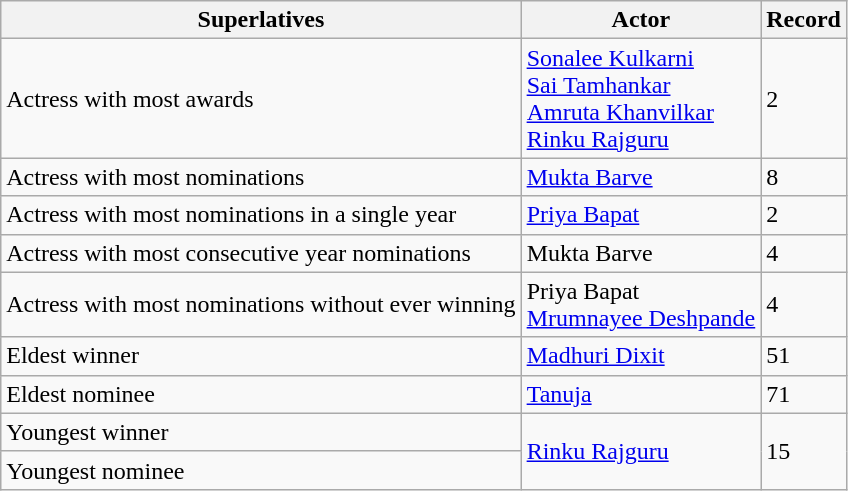<table class="wikitable">
<tr>
<th>Superlatives</th>
<th>Actor</th>
<th>Record</th>
</tr>
<tr>
<td>Actress with most awards</td>
<td><a href='#'>Sonalee Kulkarni</a><br><a href='#'>Sai Tamhankar</a><br><a href='#'>Amruta Khanvilkar</a><br><a href='#'>Rinku Rajguru</a></td>
<td>2</td>
</tr>
<tr>
<td>Actress with most nominations</td>
<td><a href='#'>Mukta Barve</a></td>
<td>8</td>
</tr>
<tr>
<td>Actress with most nominations in a single year</td>
<td><a href='#'>Priya Bapat</a> </td>
<td>2</td>
</tr>
<tr>
<td>Actress with most consecutive year nominations</td>
<td>Mukta Barve </td>
<td>4</td>
</tr>
<tr>
<td>Actress with most nominations without ever winning</td>
<td>Priya Bapat<br><a href='#'>Mrumnayee Deshpande</a></td>
<td>4</td>
</tr>
<tr>
<td>Eldest winner</td>
<td><a href='#'>Madhuri Dixit</a> </td>
<td>51</td>
</tr>
<tr>
<td>Eldest nominee</td>
<td><a href='#'>Tanuja</a> </td>
<td>71</td>
</tr>
<tr>
<td>Youngest winner</td>
<td rowspan="2"><a href='#'>Rinku Rajguru</a> </td>
<td rowspan="2">15</td>
</tr>
<tr>
<td>Youngest nominee</td>
</tr>
</table>
